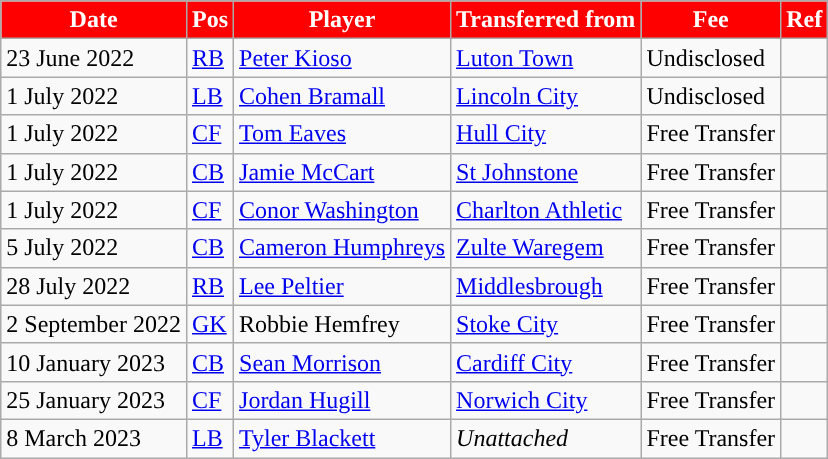<table class="wikitable plainrowheaders sortable">
<tr>
<th style="background:#FF0000; color:#ffffff; ">Date</th>
<th style="background:#FF0000; color:#ffffff; ">Pos</th>
<th style="background:#FF0000; color:#ffffff; ">Player</th>
<th style="background:#FF0000; color:#ffffff; ">Transferred from</th>
<th style="background:#FF0000; color:#ffffff; ">Fee</th>
<th style="background:#FF0000; color:#ffffff; ">Ref</th>
</tr>
<tr>
<td>23 June 2022</td>
<td><a href='#'>RB</a></td>
<td> <a href='#'>Peter Kioso</a></td>
<td> <a href='#'>Luton Town</a></td>
<td>Undisclosed</td>
<td></td>
</tr>
<tr>
<td>1 July 2022</td>
<td><a href='#'>LB</a></td>
<td> <a href='#'>Cohen Bramall</a></td>
<td> <a href='#'>Lincoln City</a></td>
<td>Undisclosed</td>
<td></td>
</tr>
<tr>
<td>1 July 2022</td>
<td><a href='#'>CF</a></td>
<td> <a href='#'>Tom Eaves</a></td>
<td> <a href='#'>Hull City</a></td>
<td>Free Transfer</td>
<td></td>
</tr>
<tr>
<td>1 July 2022</td>
<td><a href='#'>CB</a></td>
<td> <a href='#'>Jamie McCart</a></td>
<td> <a href='#'>St Johnstone</a></td>
<td>Free Transfer</td>
<td></td>
</tr>
<tr>
<td>1 July 2022</td>
<td><a href='#'>CF</a></td>
<td> <a href='#'>Conor Washington</a></td>
<td> <a href='#'>Charlton Athletic</a></td>
<td>Free Transfer</td>
<td></td>
</tr>
<tr>
<td>5 July 2022</td>
<td><a href='#'>CB</a></td>
<td> <a href='#'>Cameron Humphreys</a></td>
<td> <a href='#'>Zulte Waregem</a></td>
<td>Free Transfer</td>
<td></td>
</tr>
<tr>
<td>28 July 2022</td>
<td><a href='#'>RB</a></td>
<td> <a href='#'>Lee Peltier</a></td>
<td> <a href='#'>Middlesbrough</a></td>
<td>Free Transfer</td>
<td></td>
</tr>
<tr>
<td>2 September 2022</td>
<td><a href='#'>GK</a></td>
<td> Robbie Hemfrey</td>
<td> <a href='#'>Stoke City</a></td>
<td>Free Transfer</td>
<td></td>
</tr>
<tr>
<td>10 January 2023</td>
<td><a href='#'>CB</a></td>
<td> <a href='#'>Sean Morrison</a></td>
<td> <a href='#'>Cardiff City</a></td>
<td>Free Transfer</td>
<td></td>
</tr>
<tr>
<td>25 January 2023</td>
<td><a href='#'>CF</a></td>
<td> <a href='#'>Jordan Hugill</a></td>
<td> <a href='#'>Norwich City</a></td>
<td>Free Transfer</td>
<td></td>
</tr>
<tr>
<td>8 March 2023</td>
<td><a href='#'>LB</a></td>
<td> <a href='#'>Tyler Blackett</a></td>
<td> <em>Unattached</em></td>
<td>Free Transfer</td>
<td></td>
</tr>
</table>
